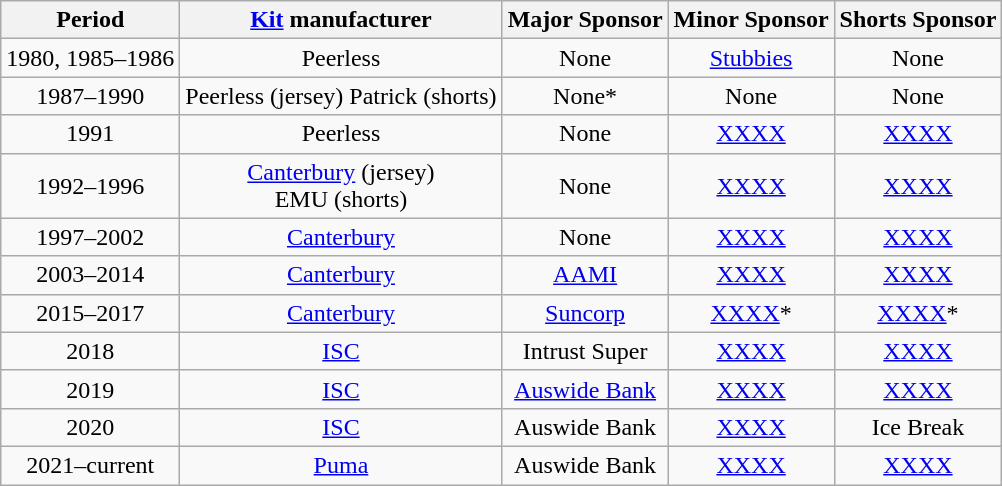<table class="wikitable" style="text-align: center">
<tr>
<th>Period</th>
<th><a href='#'>Kit</a> manufacturer</th>
<th>Major Sponsor</th>
<th>Minor Sponsor</th>
<th>Shorts Sponsor</th>
</tr>
<tr>
<td>1980, 1985–1986</td>
<td>Peerless</td>
<td>None</td>
<td><a href='#'>Stubbies</a></td>
<td>None</td>
</tr>
<tr>
<td>1987–1990</td>
<td>Peerless (jersey) Patrick (shorts)</td>
<td>None*</td>
<td>None</td>
<td>None</td>
</tr>
<tr>
<td>1991</td>
<td>Peerless</td>
<td>None</td>
<td><a href='#'>XXXX</a></td>
<td><a href='#'>XXXX</a></td>
</tr>
<tr>
<td>1992–1996</td>
<td><a href='#'>Canterbury</a> (jersey)<br>EMU (shorts)</td>
<td>None</td>
<td><a href='#'>XXXX</a></td>
<td><a href='#'>XXXX</a></td>
</tr>
<tr>
<td>1997–2002</td>
<td><a href='#'>Canterbury</a></td>
<td>None</td>
<td><a href='#'>XXXX</a></td>
<td><a href='#'>XXXX</a></td>
</tr>
<tr>
<td>2003–2014</td>
<td><a href='#'>Canterbury</a></td>
<td><a href='#'>AAMI</a></td>
<td><a href='#'>XXXX</a></td>
<td><a href='#'>XXXX</a></td>
</tr>
<tr>
<td>2015–2017</td>
<td><a href='#'>Canterbury</a></td>
<td><a href='#'>Suncorp</a></td>
<td><a href='#'>XXXX</a>*</td>
<td><a href='#'>XXXX</a>*</td>
</tr>
<tr>
<td>2018</td>
<td><a href='#'>ISC</a></td>
<td>Intrust Super</td>
<td><a href='#'>XXXX</a></td>
<td><a href='#'>XXXX</a></td>
</tr>
<tr>
<td>2019</td>
<td><a href='#'>ISC</a></td>
<td><a href='#'>Auswide Bank</a></td>
<td><a href='#'>XXXX</a></td>
<td><a href='#'>XXXX</a></td>
</tr>
<tr>
<td>2020</td>
<td><a href='#'>ISC</a></td>
<td>Auswide Bank</td>
<td><a href='#'>XXXX</a></td>
<td>Ice Break</td>
</tr>
<tr>
<td>2021–current</td>
<td><a href='#'>Puma</a></td>
<td>Auswide Bank</td>
<td><a href='#'>XXXX</a></td>
<td><a href='#'>XXXX</a></td>
</tr>
</table>
